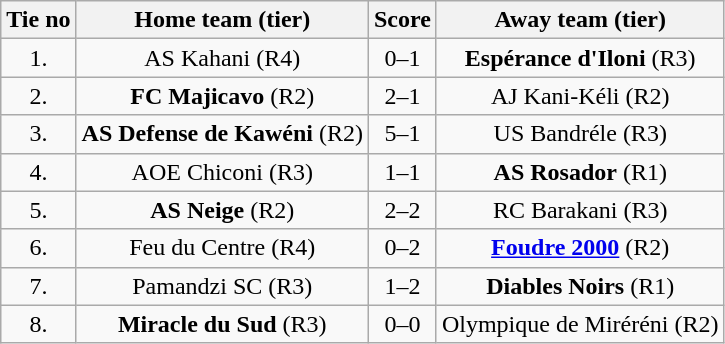<table class="wikitable" style="text-align: center">
<tr>
<th>Tie no</th>
<th>Home team (tier)</th>
<th>Score</th>
<th>Away team (tier)</th>
</tr>
<tr>
<td>1.</td>
<td> AS Kahani (R4)</td>
<td>0–1</td>
<td><strong>Espérance d'Iloni</strong> (R3) </td>
</tr>
<tr>
<td>2.</td>
<td> <strong>FC Majicavo</strong> (R2)</td>
<td>2–1</td>
<td>AJ Kani-Kéli (R2) </td>
</tr>
<tr>
<td>3.</td>
<td> <strong>AS Defense de Kawéni</strong> (R2)</td>
<td>5–1</td>
<td>US Bandréle (R3) </td>
</tr>
<tr>
<td>4.</td>
<td> AOE Chiconi (R3)</td>
<td>1–1 </td>
<td><strong>AS Rosador</strong> (R1) </td>
</tr>
<tr>
<td>5.</td>
<td> <strong>AS Neige</strong> (R2)</td>
<td>2–2  </td>
<td>RC Barakani (R3) </td>
</tr>
<tr>
<td>6.</td>
<td> Feu du Centre (R4)</td>
<td>0–2</td>
<td><strong><a href='#'>Foudre 2000</a></strong> (R2) </td>
</tr>
<tr>
<td>7.</td>
<td> Pamandzi SC (R3)</td>
<td>1–2</td>
<td><strong>Diables Noirs</strong> (R1) </td>
</tr>
<tr>
<td>8.</td>
<td> <strong>Miracle du Sud</strong> (R3)</td>
<td>0–0 </td>
<td>Olympique de Miréréni (R2) </td>
</tr>
</table>
